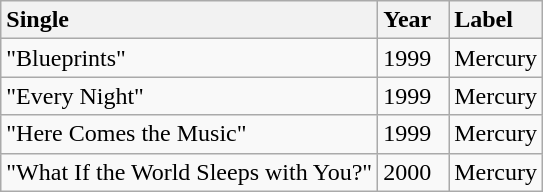<table class="wikitable">
<tr>
<th style="text-align:left; vertical-align:top;">Single</th>
<th style="vertical-align:top; text-align:left; width:40px;">Year</th>
<th style="text-align:left; vertical-align:top;">Label</th>
</tr>
<tr style="text-align:left; vertical-align:top;">
<td>"Blueprints"</td>
<td>1999</td>
<td>Mercury</td>
</tr>
<tr style="text-align:left; vertical-align:top;">
<td>"Every Night"</td>
<td>1999</td>
<td>Mercury</td>
</tr>
<tr style="text-align:left; vertical-align:top;">
<td>"Here Comes the Music"</td>
<td>1999</td>
<td>Mercury</td>
</tr>
<tr style="text-align:left; vertical-align:top;">
<td>"What If the World Sleeps with You?"</td>
<td>2000</td>
<td>Mercury</td>
</tr>
</table>
